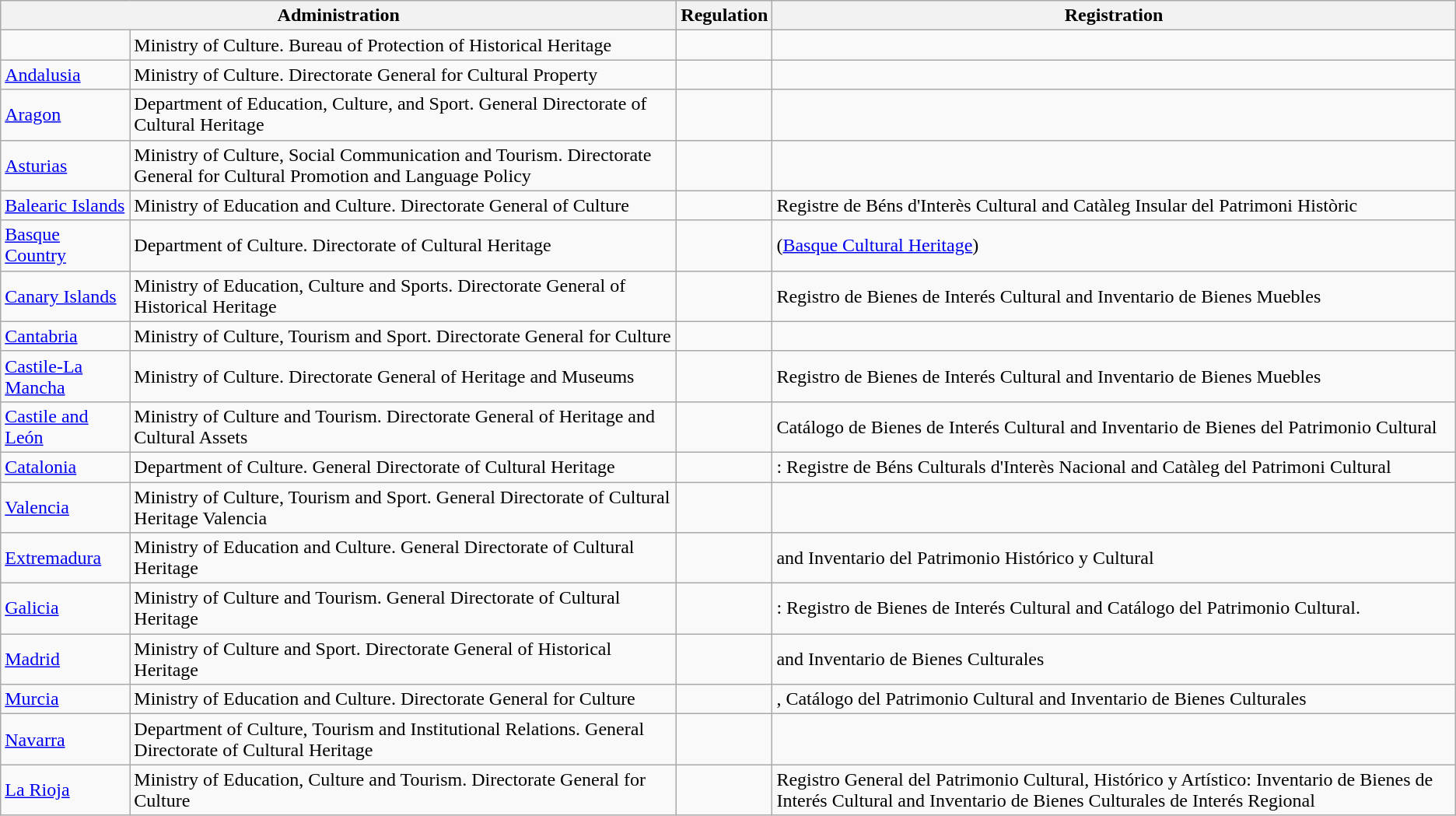<table class="wikitable">
<tr>
<th colspan="2">Administration</th>
<th>Regulation</th>
<th>Registration</th>
</tr>
<tr>
<td></td>
<td>Ministry of Culture. Bureau of Protection of Historical Heritage</td>
<td></td>
<td></td>
</tr>
<tr>
<td><a href='#'>Andalusia</a></td>
<td>Ministry of Culture. Directorate General for Cultural Property</td>
<td></td>
<td></td>
</tr>
<tr>
<td><a href='#'>Aragon</a></td>
<td>Department of Education, Culture, and Sport. General Directorate of Cultural Heritage</td>
<td></td>
<td></td>
</tr>
<tr>
<td><a href='#'>Asturias</a></td>
<td>Ministry of Culture, Social Communication and Tourism. Directorate General for Cultural Promotion and Language Policy</td>
<td></td>
<td></td>
</tr>
<tr>
<td><a href='#'>Balearic Islands</a></td>
<td>Ministry of Education and Culture. Directorate General of Culture</td>
<td></td>
<td>Registre de Béns d'Interès Cultural and Catàleg Insular del Patrimoni Històric</td>
</tr>
<tr>
<td><a href='#'>Basque Country</a></td>
<td>Department of Culture. Directorate of Cultural Heritage</td>
<td></td>
<td> (<a href='#'>Basque Cultural Heritage</a>)</td>
</tr>
<tr>
<td><a href='#'>Canary Islands</a></td>
<td>Ministry of Education, Culture and Sports. Directorate General of Historical Heritage</td>
<td></td>
<td>Registro de Bienes de Interés Cultural and Inventario de Bienes Muebles</td>
</tr>
<tr>
<td><a href='#'>Cantabria</a></td>
<td>Ministry of Culture, Tourism and Sport. Directorate General for Culture</td>
<td></td>
<td></td>
</tr>
<tr>
<td><a href='#'>Castile-La Mancha</a></td>
<td>Ministry of Culture. Directorate General of Heritage and Museums</td>
<td></td>
<td>Registro de Bienes de Interés Cultural and Inventario de Bienes Muebles</td>
</tr>
<tr>
<td><a href='#'>Castile and León</a></td>
<td>Ministry of Culture and Tourism. Directorate General of Heritage and Cultural Assets</td>
<td></td>
<td>Catálogo de Bienes de Interés Cultural and Inventario de Bienes del Patrimonio Cultural</td>
</tr>
<tr>
<td><a href='#'>Catalonia</a></td>
<td>Department of Culture. General Directorate of Cultural Heritage</td>
<td></td>
<td>: Registre de Béns Culturals d'Interès Nacional and Catàleg del Patrimoni Cultural</td>
</tr>
<tr>
<td><a href='#'>Valencia</a></td>
<td>Ministry of Culture, Tourism and Sport. General Directorate of Cultural Heritage Valencia</td>
<td></td>
<td></td>
</tr>
<tr>
<td><a href='#'>Extremadura</a></td>
<td>Ministry of Education and Culture. General Directorate of Cultural Heritage</td>
<td></td>
<td> and Inventario del Patrimonio Histórico y Cultural</td>
</tr>
<tr>
<td><a href='#'>Galicia</a></td>
<td>Ministry of Culture and Tourism. General Directorate of Cultural Heritage</td>
<td></td>
<td>: Registro de Bienes de Interés Cultural and Catálogo del Patrimonio Cultural.</td>
</tr>
<tr>
<td><a href='#'>Madrid</a></td>
<td>Ministry of Culture and Sport. Directorate General of Historical Heritage</td>
<td></td>
<td> and Inventario de Bienes Culturales</td>
</tr>
<tr>
<td><a href='#'>Murcia</a></td>
<td>Ministry of Education and Culture. Directorate General for Culture</td>
<td></td>
<td>, Catálogo del Patrimonio Cultural and Inventario de Bienes Culturales</td>
</tr>
<tr>
<td><a href='#'>Navarra</a></td>
<td>Department of Culture, Tourism and Institutional Relations. General Directorate of Cultural Heritage</td>
<td></td>
<td></td>
</tr>
<tr>
<td><a href='#'>La Rioja</a></td>
<td>Ministry of Education, Culture and Tourism. Directorate General for Culture</td>
<td></td>
<td>Registro General del Patrimonio Cultural, Histórico y Artístico: Inventario de Bienes de Interés Cultural and Inventario de Bienes Culturales de Interés Regional</td>
</tr>
</table>
